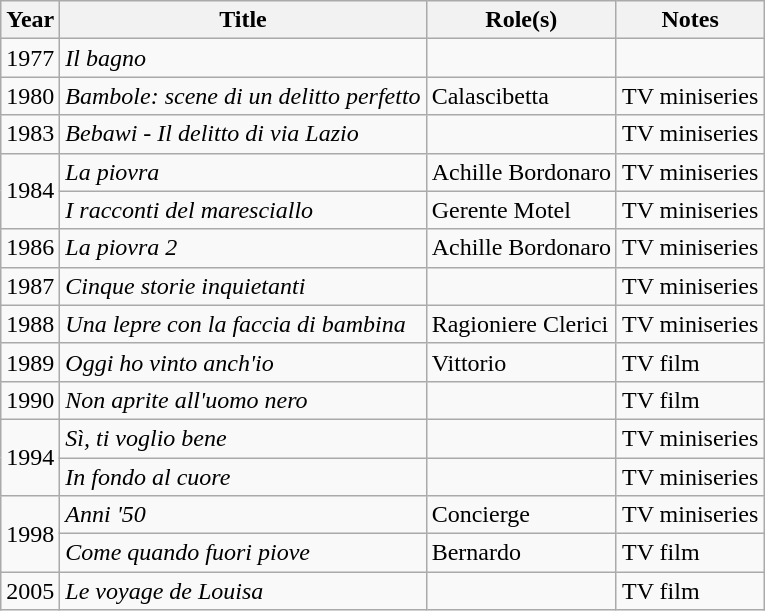<table class="wikitable plainrowheaders sortable">
<tr>
<th scope="col">Year</th>
<th scope="col">Title</th>
<th scope="col">Role(s)</th>
<th scope="col" class="unsortable">Notes</th>
</tr>
<tr>
<td>1977</td>
<td><em>Il bagno</em></td>
<td></td>
<td></td>
</tr>
<tr>
<td>1980</td>
<td><em>Bambole: scene di un delitto perfetto</em></td>
<td>Calascibetta</td>
<td>TV miniseries</td>
</tr>
<tr>
<td>1983</td>
<td><em>Bebawi - Il delitto di via Lazio</em></td>
<td></td>
<td>TV miniseries</td>
</tr>
<tr>
<td rowspan=2>1984</td>
<td><em>La piovra</em></td>
<td>Achille Bordonaro</td>
<td>TV miniseries</td>
</tr>
<tr>
<td><em>I racconti del maresciallo</em></td>
<td>Gerente Motel</td>
<td>TV miniseries</td>
</tr>
<tr>
<td>1986</td>
<td><em>La piovra 2</em></td>
<td>Achille Bordonaro</td>
<td>TV miniseries</td>
</tr>
<tr>
<td>1987</td>
<td><em>Cinque storie inquietanti</em></td>
<td></td>
<td>TV miniseries</td>
</tr>
<tr>
<td>1988</td>
<td><em>Una lepre con la faccia di bambina</em></td>
<td>Ragioniere Clerici</td>
<td>TV miniseries</td>
</tr>
<tr>
<td>1989</td>
<td><em>Oggi ho vinto anch'io</em></td>
<td>Vittorio</td>
<td>TV film</td>
</tr>
<tr>
<td>1990</td>
<td><em>Non aprite all'uomo nero</em></td>
<td></td>
<td>TV film</td>
</tr>
<tr>
<td rowspan=2>1994</td>
<td><em>Sì, ti voglio bene</em></td>
<td></td>
<td>TV miniseries</td>
</tr>
<tr>
<td><em>In fondo al cuore</em></td>
<td></td>
<td>TV miniseries</td>
</tr>
<tr>
<td rowspan=2>1998</td>
<td><em>Anni '50</em></td>
<td>Concierge</td>
<td>TV miniseries</td>
</tr>
<tr>
<td><em>Come quando fuori piove</em></td>
<td>Bernardo</td>
<td>TV film</td>
</tr>
<tr>
<td>2005</td>
<td><em>Le voyage de Louisa</em></td>
<td></td>
<td>TV film</td>
</tr>
</table>
